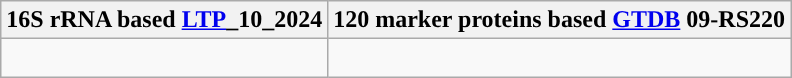<table class="wikitable">
<tr>
<th colspan=1>16S rRNA based <a href='#'>LTP</a>_10_2024</th>
<th colspan=1>120 marker proteins based <a href='#'>GTDB</a> 09-RS220</th>
</tr>
<tr>
<td style="vertical-align:top"><br></td>
<td><br></td>
</tr>
</table>
